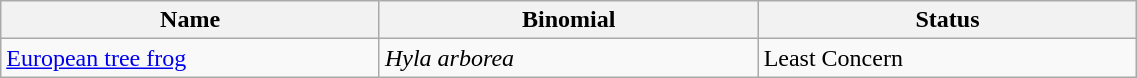<table width=60% class="wikitable">
<tr>
<th width=20%>Name</th>
<th width=20%>Binomial</th>
<th width=20%>Status</th>
</tr>
<tr>
<td><a href='#'>European tree frog</a><br></td>
<td><em>Hyla arborea</em></td>
<td>Least Concern</td>
</tr>
</table>
